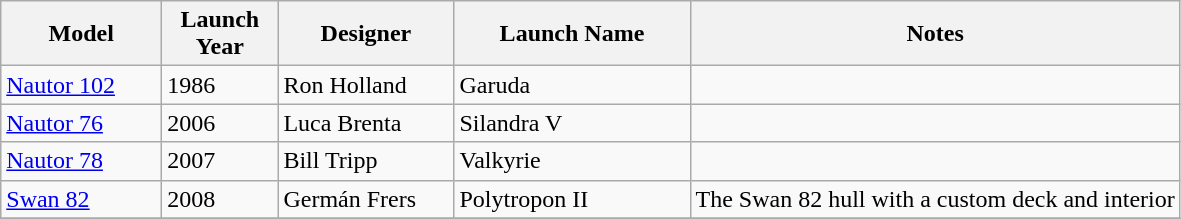<table class="wikitable">
<tr>
<th width=100>Model</th>
<th width=70>Launch Year</th>
<th width=110>Designer</th>
<th width=150>Launch Name</th>
<th>Notes</th>
</tr>
<tr>
<td><a href='#'>Nautor 102</a></td>
<td>1986</td>
<td>Ron Holland</td>
<td>Garuda</td>
<td></td>
</tr>
<tr>
<td><a href='#'>Nautor 76</a></td>
<td>2006</td>
<td>Luca Brenta</td>
<td>Silandra V</td>
<td></td>
</tr>
<tr>
<td><a href='#'>Nautor 78</a></td>
<td>2007</td>
<td>Bill Tripp</td>
<td>Valkyrie</td>
<td></td>
</tr>
<tr>
<td><a href='#'>Swan 82</a></td>
<td>2008</td>
<td>Germán Frers</td>
<td>Polytropon II</td>
<td>The Swan 82 hull with a custom deck and interior</td>
</tr>
<tr>
</tr>
</table>
